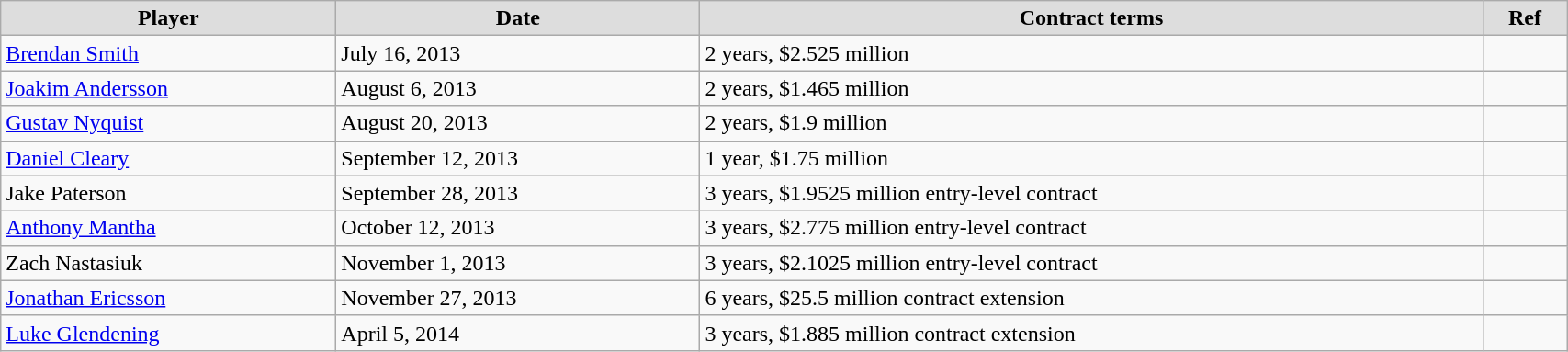<table class="wikitable" style="width:90%;">
<tr style="text-align:center; background:#ddd;">
<td><strong>Player</strong></td>
<td><strong>Date</strong></td>
<td><strong>Contract terms</strong></td>
<td><strong>Ref</strong></td>
</tr>
<tr>
<td><a href='#'>Brendan Smith</a></td>
<td>July 16, 2013</td>
<td>2 years, $2.525 million</td>
<td></td>
</tr>
<tr>
<td><a href='#'>Joakim Andersson</a></td>
<td>August 6, 2013</td>
<td>2 years, $1.465 million</td>
<td></td>
</tr>
<tr>
<td><a href='#'>Gustav Nyquist</a></td>
<td>August 20, 2013</td>
<td>2 years, $1.9 million</td>
<td></td>
</tr>
<tr>
<td><a href='#'>Daniel Cleary</a></td>
<td>September 12, 2013</td>
<td>1 year, $1.75 million</td>
<td></td>
</tr>
<tr>
<td>Jake Paterson</td>
<td>September 28, 2013</td>
<td>3 years, $1.9525 million entry-level contract</td>
<td></td>
</tr>
<tr>
<td><a href='#'>Anthony Mantha</a></td>
<td>October 12, 2013</td>
<td>3 years, $2.775 million entry-level contract</td>
<td></td>
</tr>
<tr>
<td>Zach Nastasiuk</td>
<td>November 1, 2013</td>
<td>3 years, $2.1025 million entry-level contract</td>
<td></td>
</tr>
<tr>
<td><a href='#'>Jonathan Ericsson</a></td>
<td>November 27, 2013</td>
<td>6 years, $25.5 million contract extension</td>
<td></td>
</tr>
<tr>
<td><a href='#'>Luke Glendening</a></td>
<td>April 5, 2014</td>
<td>3 years, $1.885 million contract extension</td>
<td></td>
</tr>
</table>
